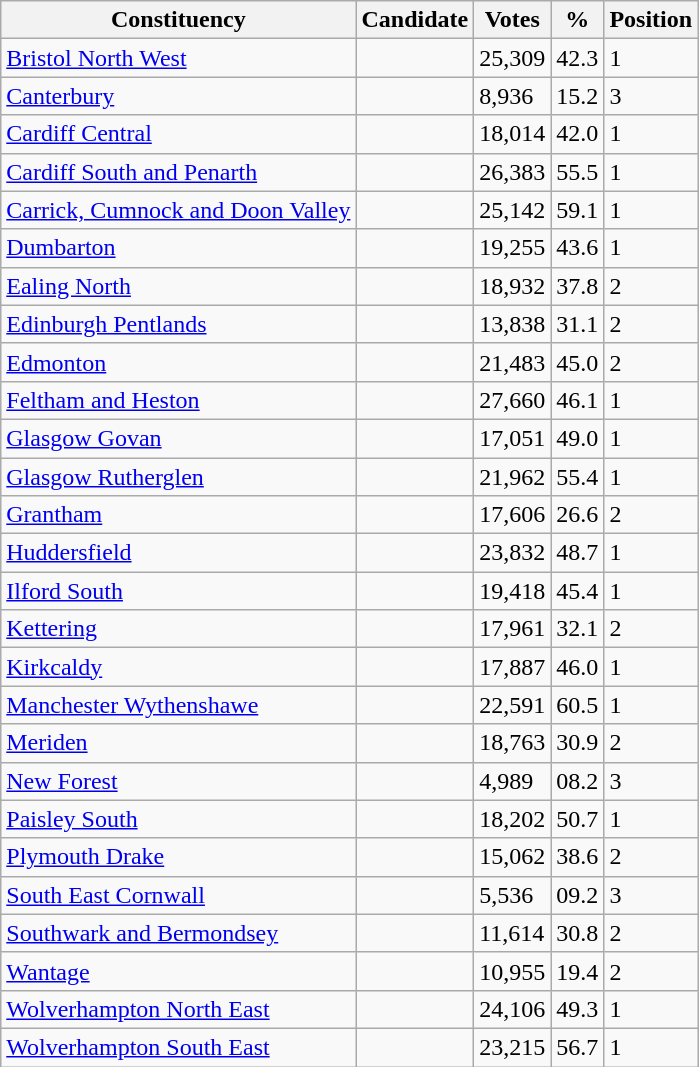<table class="wikitable sortable">
<tr>
<th>Constituency</th>
<th>Candidate</th>
<th>Votes</th>
<th>%</th>
<th>Position</th>
</tr>
<tr>
<td><a href='#'>Bristol North West</a></td>
<td></td>
<td>25,309</td>
<td>42.3</td>
<td>1</td>
</tr>
<tr>
<td><a href='#'>Canterbury</a></td>
<td></td>
<td>8,936</td>
<td>15.2</td>
<td>3</td>
</tr>
<tr>
<td><a href='#'>Cardiff Central</a></td>
<td></td>
<td>18,014</td>
<td>42.0</td>
<td>1</td>
</tr>
<tr>
<td><a href='#'>Cardiff South and Penarth</a></td>
<td></td>
<td>26,383</td>
<td>55.5</td>
<td>1</td>
</tr>
<tr>
<td><a href='#'>Carrick, Cumnock and Doon Valley</a></td>
<td></td>
<td>25,142</td>
<td>59.1</td>
<td>1</td>
</tr>
<tr>
<td><a href='#'>Dumbarton</a></td>
<td></td>
<td>19,255</td>
<td>43.6</td>
<td>1</td>
</tr>
<tr>
<td><a href='#'>Ealing North</a></td>
<td></td>
<td>18,932</td>
<td>37.8</td>
<td>2</td>
</tr>
<tr>
<td><a href='#'>Edinburgh Pentlands</a></td>
<td></td>
<td>13,838</td>
<td>31.1</td>
<td>2</td>
</tr>
<tr>
<td><a href='#'>Edmonton</a></td>
<td></td>
<td>21,483</td>
<td>45.0</td>
<td>2</td>
</tr>
<tr>
<td><a href='#'>Feltham and Heston</a></td>
<td></td>
<td>27,660</td>
<td>46.1</td>
<td>1</td>
</tr>
<tr>
<td><a href='#'>Glasgow Govan</a></td>
<td></td>
<td>17,051</td>
<td>49.0</td>
<td>1</td>
</tr>
<tr>
<td><a href='#'>Glasgow Rutherglen</a></td>
<td></td>
<td>21,962</td>
<td>55.4</td>
<td>1</td>
</tr>
<tr>
<td><a href='#'>Grantham</a></td>
<td></td>
<td>17,606</td>
<td>26.6</td>
<td>2</td>
</tr>
<tr>
<td><a href='#'>Huddersfield</a></td>
<td></td>
<td>23,832</td>
<td>48.7</td>
<td>1</td>
</tr>
<tr>
<td><a href='#'>Ilford South</a></td>
<td></td>
<td>19,418</td>
<td>45.4</td>
<td>1</td>
</tr>
<tr>
<td><a href='#'>Kettering</a></td>
<td></td>
<td>17,961</td>
<td>32.1</td>
<td>2</td>
</tr>
<tr>
<td><a href='#'>Kirkcaldy</a></td>
<td></td>
<td>17,887</td>
<td>46.0</td>
<td>1</td>
</tr>
<tr>
<td><a href='#'>Manchester Wythenshawe</a></td>
<td></td>
<td>22,591</td>
<td>60.5</td>
<td>1</td>
</tr>
<tr>
<td><a href='#'>Meriden</a></td>
<td></td>
<td>18,763</td>
<td>30.9</td>
<td>2</td>
</tr>
<tr>
<td><a href='#'>New Forest</a></td>
<td></td>
<td>4,989</td>
<td>08.2</td>
<td>3</td>
</tr>
<tr>
<td><a href='#'>Paisley South</a></td>
<td></td>
<td>18,202</td>
<td>50.7</td>
<td>1</td>
</tr>
<tr>
<td><a href='#'>Plymouth Drake</a></td>
<td></td>
<td>15,062</td>
<td>38.6</td>
<td>2</td>
</tr>
<tr>
<td><a href='#'>South East Cornwall</a></td>
<td></td>
<td>5,536</td>
<td>09.2</td>
<td>3</td>
</tr>
<tr>
<td><a href='#'>Southwark and Bermondsey</a></td>
<td></td>
<td>11,614</td>
<td>30.8</td>
<td>2</td>
</tr>
<tr>
<td><a href='#'>Wantage</a></td>
<td></td>
<td>10,955</td>
<td>19.4</td>
<td>2</td>
</tr>
<tr>
<td><a href='#'>Wolverhampton North East</a></td>
<td></td>
<td>24,106</td>
<td>49.3</td>
<td>1</td>
</tr>
<tr>
<td><a href='#'>Wolverhampton South East</a></td>
<td></td>
<td>23,215</td>
<td>56.7</td>
<td>1</td>
</tr>
</table>
